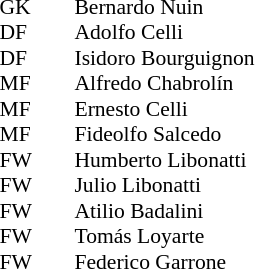<table cellspacing="0" cellpadding="0" style="font-size:90%; margin:0.2em auto;">
<tr>
<th width="25"></th>
<th width="25"></th>
</tr>
<tr>
<td>GK</td>
<td></td>
<td> Bernardo Nuin</td>
</tr>
<tr>
<td>DF</td>
<td></td>
<td> Adolfo Celli</td>
</tr>
<tr>
<td>DF</td>
<td></td>
<td> Isidoro Bourguignon</td>
</tr>
<tr>
<td>MF</td>
<td></td>
<td> Alfredo Chabrolín</td>
</tr>
<tr>
<td>MF</td>
<td></td>
<td> Ernesto Celli</td>
</tr>
<tr>
<td>MF</td>
<td></td>
<td> Fideolfo Salcedo</td>
</tr>
<tr>
<td>FW</td>
<td></td>
<td> Humberto Libonatti</td>
</tr>
<tr>
<td>FW</td>
<td></td>
<td> Julio Libonatti</td>
</tr>
<tr>
<td>FW</td>
<td></td>
<td> Atilio Badalini</td>
</tr>
<tr>
<td>FW</td>
<td></td>
<td> Tomás Loyarte</td>
</tr>
<tr>
<td>FW</td>
<td></td>
<td> Federico Garrone</td>
</tr>
</table>
